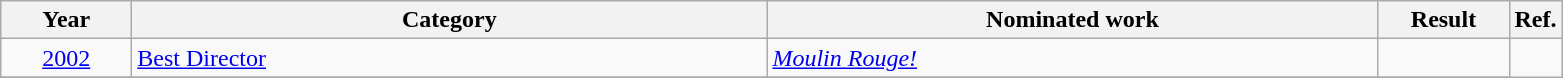<table class=wikitable>
<tr>
<th scope="col" style="width:5em;">Year</th>
<th scope="col" style="width:26em;">Category</th>
<th scope="col" style="width:25em;">Nominated work</th>
<th scope="col" style="width:5em;">Result</th>
<th>Ref.</th>
</tr>
<tr>
<td style="text-align:center;"><a href='#'>2002</a></td>
<td><a href='#'>Best Director</a></td>
<td><em><a href='#'>Moulin Rouge!</a></em></td>
<td></td>
</tr>
<tr>
</tr>
</table>
